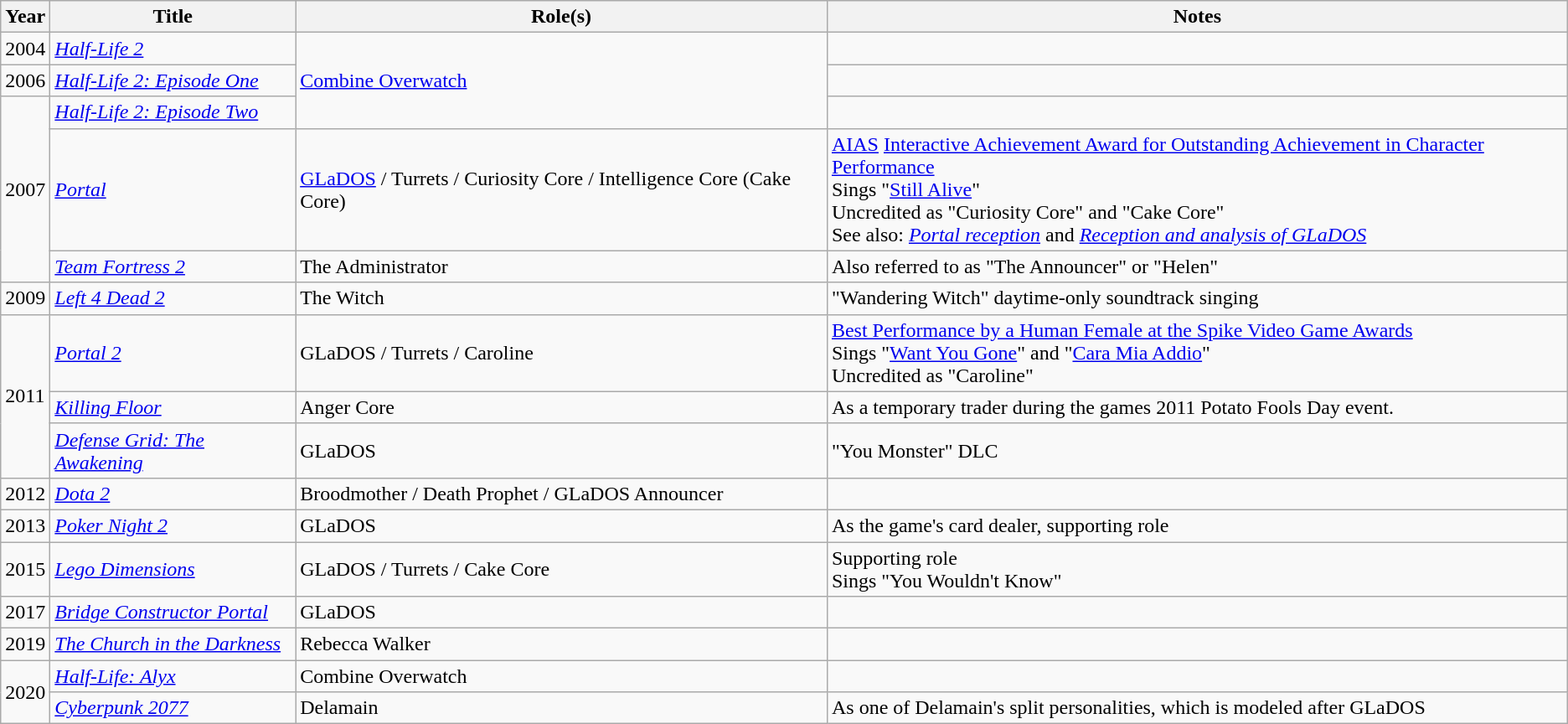<table class="wikitable">
<tr>
<th>Year</th>
<th>Title</th>
<th>Role(s)</th>
<th>Notes</th>
</tr>
<tr>
<td>2004</td>
<td><em><a href='#'>Half-Life 2</a></em></td>
<td rowspan="3"><a href='#'>Combine Overwatch</a></td>
<td></td>
</tr>
<tr>
<td>2006</td>
<td><em><a href='#'>Half-Life 2: Episode One</a></em></td>
<td></td>
</tr>
<tr>
<td rowspan="3">2007</td>
<td><em><a href='#'>Half-Life 2: Episode Two</a></em></td>
<td></td>
</tr>
<tr>
<td><em><a href='#'>Portal</a></em></td>
<td><a href='#'>GLaDOS</a> / Turrets / Curiosity Core / Intelligence Core (Cake Core) </td>
<td><a href='#'>AIAS</a> <a href='#'>Interactive Achievement Award for Outstanding Achievement in Character Performance</a><br>Sings "<a href='#'>Still Alive</a>"<br>Uncredited as "Curiosity Core" and "Cake Core"<br>See also: <a href='#'><em>Portal reception</em></a> and <a href='#'><em>Reception and analysis of GLaDOS</em></a></td>
</tr>
<tr>
<td><em><a href='#'>Team Fortress 2</a></em></td>
<td>The Administrator</td>
<td>Also referred to as "The Announcer" or "Helen"</td>
</tr>
<tr>
<td>2009</td>
<td><em><a href='#'>Left 4 Dead 2</a></em></td>
<td>The Witch</td>
<td>"Wandering Witch" daytime-only soundtrack singing</td>
</tr>
<tr>
<td rowspan="3">2011</td>
<td><em><a href='#'>Portal 2</a></em></td>
<td>GLaDOS / Turrets / Caroline</td>
<td><a href='#'>Best Performance by a Human Female at the Spike Video Game Awards</a><br>Sings "<a href='#'>Want You Gone</a>" and "<a href='#'>Cara Mia Addio</a>"<br>Uncredited as "Caroline"</td>
</tr>
<tr>
<td><em><a href='#'>Killing Floor</a></em></td>
<td>Anger Core</td>
<td>As a temporary trader during the games 2011 Potato Fools Day event.</td>
</tr>
<tr>
<td><em><a href='#'>Defense Grid: The Awakening</a></em></td>
<td>GLaDOS</td>
<td>"You Monster" DLC</td>
</tr>
<tr>
<td>2012</td>
<td><em><a href='#'>Dota 2</a></em></td>
<td>Broodmother / Death Prophet / GLaDOS Announcer</td>
<td></td>
</tr>
<tr>
<td>2013</td>
<td><em><a href='#'>Poker Night 2</a></em></td>
<td>GLaDOS</td>
<td>As the game's card dealer, supporting role</td>
</tr>
<tr>
<td>2015</td>
<td><em><a href='#'>Lego Dimensions</a></em></td>
<td>GLaDOS / Turrets / Cake Core</td>
<td>Supporting role<br>Sings "You Wouldn't Know"</td>
</tr>
<tr>
<td>2017</td>
<td><em><a href='#'>Bridge Constructor Portal</a></em></td>
<td>GLaDOS</td>
<td></td>
</tr>
<tr>
<td>2019</td>
<td><em><a href='#'>The Church in the Darkness</a></em></td>
<td>Rebecca Walker</td>
<td></td>
</tr>
<tr>
<td rowspan="2">2020</td>
<td><em><a href='#'>Half-Life: Alyx</a></em></td>
<td>Combine Overwatch</td>
<td></td>
</tr>
<tr>
<td><em><a href='#'>Cyberpunk 2077</a></em></td>
<td>Delamain</td>
<td>As one of Delamain's split personalities, which is modeled after GLaDOS</td>
</tr>
</table>
